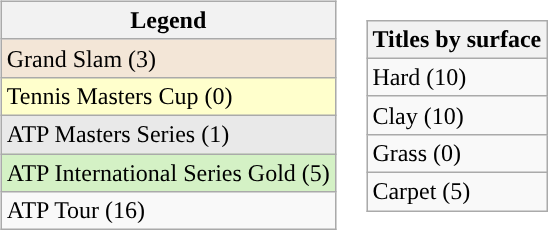<table>
<tr>
<td><br><table class="wikitable sortable mw-collapsible ">
<tr>
<th>Legend</th>
</tr>
<tr style="background:#f3e6d7;">
<td>Grand Slam (3)</td>
</tr>
<tr style="background:#ffffcc;">
<td>Tennis Masters Cup (0)</td>
</tr>
<tr style="background:#e9e9e9;">
<td>ATP Masters Series (1)</td>
</tr>
<tr style="background:#d4f1c5;">
<td>ATP International Series Gold (5)</td>
</tr>
<tr>
<td>ATP Tour (16)</td>
</tr>
</table>
</td>
<td><br><table class="wikitable sortable mw-collapsible">
<tr>
<th>Titles by surface</th>
</tr>
<tr>
<td>Hard (10)</td>
</tr>
<tr>
<td>Clay (10)</td>
</tr>
<tr>
<td>Grass (0)</td>
</tr>
<tr>
<td>Carpet (5)</td>
</tr>
</table>
</td>
</tr>
</table>
